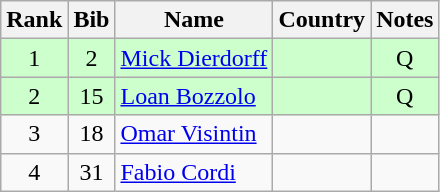<table class="wikitable" style="text-align:center;">
<tr>
<th>Rank</th>
<th>Bib</th>
<th>Name</th>
<th>Country</th>
<th>Notes</th>
</tr>
<tr bgcolor=ccffcc>
<td>1</td>
<td>2</td>
<td align=left><a href='#'>Mick Dierdorff</a></td>
<td align=left></td>
<td>Q</td>
</tr>
<tr bgcolor=ccffcc>
<td>2</td>
<td>15</td>
<td align=left><a href='#'>Loan Bozzolo</a></td>
<td align=left></td>
<td>Q</td>
</tr>
<tr>
<td>3</td>
<td>18</td>
<td align=left><a href='#'>Omar Visintin</a></td>
<td align=left></td>
<td></td>
</tr>
<tr>
<td>4</td>
<td>31</td>
<td align=left><a href='#'>Fabio Cordi</a></td>
<td align=left></td>
<td></td>
</tr>
</table>
